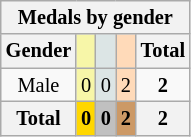<table class=wikitable style=font-size:85%;text-align:center>
<tr>
<th colspan=5>Medals by gender</th>
</tr>
<tr>
<th>Gender</th>
<td bgcolor=F7F6A8></td>
<td bgcolor=DCE5E5></td>
<td bgcolor=FFDAB9></td>
<th>Total</th>
</tr>
<tr>
<td>Male</td>
<td bgcolor=F7F6A8>0</td>
<td bgcolor=DCE5E5>0</td>
<td bgcolor=FFDAB9>2</td>
<td><strong>2</strong></td>
</tr>
<tr>
<th>Total</th>
<th style=background:gold>0</th>
<th style=background:silver>0</th>
<th style=background:#c96>2</th>
<th>2</th>
</tr>
</table>
